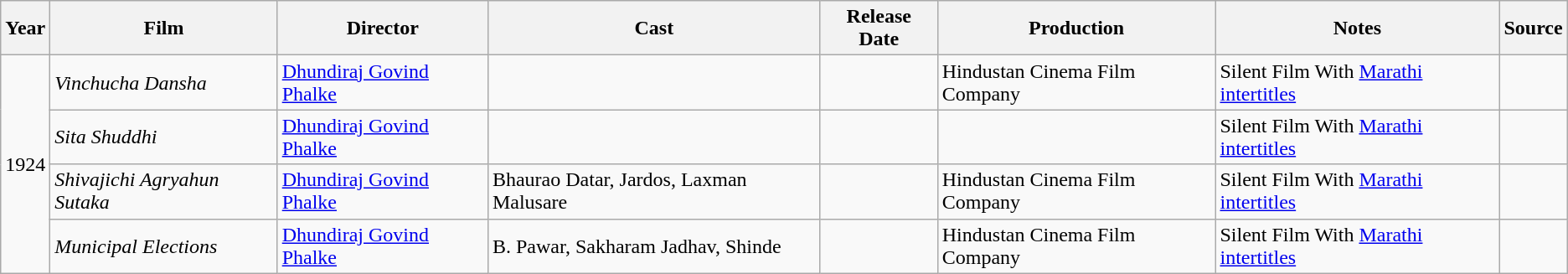<table class ="wikitable sortable collapsible">
<tr>
<th>Year</th>
<th>Film</th>
<th>Director</th>
<th class="unsortable">Cast</th>
<th>Release Date</th>
<th class="unsortable">Production</th>
<th class="unsortable">Notes</th>
<th class="unsortable">Source</th>
</tr>
<tr>
<td rowspan=4 align="center">1924</td>
<td><em>Vinchucha Dansha </em></td>
<td><a href='#'>Dhundiraj Govind Phalke</a></td>
<td></td>
<td></td>
<td>Hindustan Cinema Film Company</td>
<td>Silent Film With <a href='#'>Marathi</a> <a href='#'>intertitles</a></td>
<td></td>
</tr>
<tr>
<td><em>Sita Shuddhi</em></td>
<td><a href='#'>Dhundiraj Govind Phalke</a></td>
<td></td>
<td></td>
<td></td>
<td>Silent Film With <a href='#'>Marathi</a> <a href='#'>intertitles</a></td>
<td></td>
</tr>
<tr>
<td><em>Shivajichi Agryahun Sutaka</em></td>
<td><a href='#'>Dhundiraj Govind Phalke</a></td>
<td>Bhaurao Datar, Jardos, Laxman Malusare</td>
<td></td>
<td>Hindustan Cinema Film Company</td>
<td>Silent Film With <a href='#'>Marathi</a> <a href='#'>intertitles</a></td>
<td></td>
</tr>
<tr>
<td><em>Municipal Elections</em></td>
<td><a href='#'>Dhundiraj Govind Phalke</a></td>
<td>B. Pawar, Sakharam Jadhav, Shinde</td>
<td></td>
<td>Hindustan Cinema Film Company</td>
<td>Silent Film  With <a href='#'>Marathi</a> <a href='#'>intertitles</a></td>
<td></td>
</tr>
</table>
